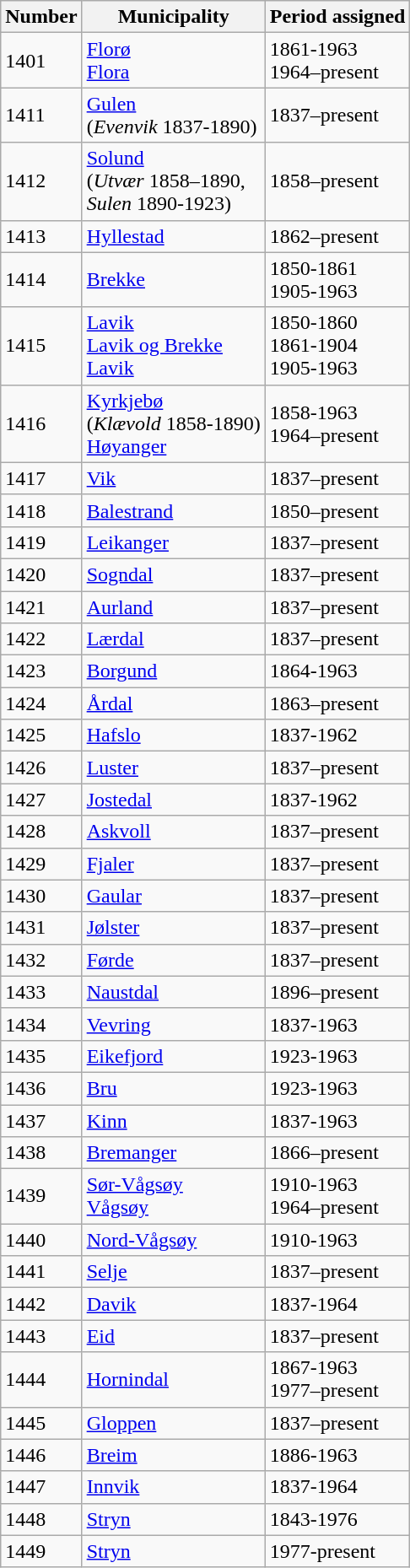<table class="wikitable">
<tr>
<th>Number</th>
<th>Municipality</th>
<th>Period assigned</th>
</tr>
<tr>
<td>1401</td>
<td><a href='#'>Florø</a><br><a href='#'>Flora</a></td>
<td>1861-1963<br>1964–present</td>
</tr>
<tr>
<td>1411</td>
<td><a href='#'>Gulen</a><br>(<em>Evenvik</em> 1837-1890)</td>
<td>1837–present</td>
</tr>
<tr>
<td>1412</td>
<td><a href='#'>Solund</a><br>(<em>Utvær</em> 1858–1890,<br><em>Sulen</em> 1890-1923)</td>
<td>1858–present</td>
</tr>
<tr>
<td>1413</td>
<td><a href='#'>Hyllestad</a></td>
<td>1862–present</td>
</tr>
<tr>
<td>1414</td>
<td><a href='#'>Brekke</a></td>
<td>1850-1861<br>1905-1963</td>
</tr>
<tr>
<td>1415</td>
<td><a href='#'>Lavik</a><br><a href='#'>Lavik og Brekke</a><br><a href='#'>Lavik</a></td>
<td>1850-1860<br>1861-1904<br>1905-1963</td>
</tr>
<tr>
<td>1416</td>
<td><a href='#'>Kyrkjebø</a><br>(<em>Klævold</em> 1858-1890)<br><a href='#'>Høyanger</a></td>
<td>1858-1963<br>1964–present</td>
</tr>
<tr>
<td>1417</td>
<td><a href='#'>Vik</a></td>
<td>1837–present</td>
</tr>
<tr>
<td>1418</td>
<td><a href='#'>Balestrand</a></td>
<td>1850–present</td>
</tr>
<tr>
<td>1419</td>
<td><a href='#'>Leikanger</a></td>
<td>1837–present</td>
</tr>
<tr>
<td>1420</td>
<td><a href='#'>Sogndal</a></td>
<td>1837–present</td>
</tr>
<tr>
<td>1421</td>
<td><a href='#'>Aurland</a></td>
<td>1837–present</td>
</tr>
<tr>
<td>1422</td>
<td><a href='#'>Lærdal</a></td>
<td>1837–present</td>
</tr>
<tr>
<td>1423</td>
<td><a href='#'>Borgund</a></td>
<td>1864-1963</td>
</tr>
<tr>
<td>1424</td>
<td><a href='#'>Årdal</a></td>
<td>1863–present</td>
</tr>
<tr>
<td>1425</td>
<td><a href='#'>Hafslo</a></td>
<td>1837-1962</td>
</tr>
<tr>
<td>1426</td>
<td><a href='#'>Luster</a></td>
<td>1837–present</td>
</tr>
<tr>
<td>1427</td>
<td><a href='#'>Jostedal</a></td>
<td>1837-1962</td>
</tr>
<tr>
<td>1428</td>
<td><a href='#'>Askvoll</a></td>
<td>1837–present</td>
</tr>
<tr>
<td>1429</td>
<td><a href='#'>Fjaler</a></td>
<td>1837–present</td>
</tr>
<tr>
<td>1430</td>
<td><a href='#'>Gaular</a></td>
<td>1837–present</td>
</tr>
<tr>
<td>1431</td>
<td><a href='#'>Jølster</a></td>
<td>1837–present</td>
</tr>
<tr>
<td>1432</td>
<td><a href='#'>Førde</a></td>
<td>1837–present</td>
</tr>
<tr>
<td>1433</td>
<td><a href='#'>Naustdal</a></td>
<td>1896–present</td>
</tr>
<tr>
<td>1434</td>
<td><a href='#'>Vevring</a></td>
<td>1837-1963</td>
</tr>
<tr>
<td>1435</td>
<td><a href='#'>Eikefjord</a></td>
<td>1923-1963</td>
</tr>
<tr>
<td>1436</td>
<td><a href='#'>Bru</a></td>
<td>1923-1963</td>
</tr>
<tr>
<td>1437</td>
<td><a href='#'>Kinn</a></td>
<td>1837-1963</td>
</tr>
<tr>
<td>1438</td>
<td><a href='#'>Bremanger</a></td>
<td>1866–present</td>
</tr>
<tr>
<td>1439</td>
<td><a href='#'>Sør-Vågsøy</a><br><a href='#'>Vågsøy</a></td>
<td>1910-1963<br>1964–present</td>
</tr>
<tr>
<td>1440</td>
<td><a href='#'>Nord-Vågsøy</a></td>
<td>1910-1963</td>
</tr>
<tr>
<td>1441</td>
<td><a href='#'>Selje</a></td>
<td>1837–present</td>
</tr>
<tr>
<td>1442</td>
<td><a href='#'>Davik</a></td>
<td>1837-1964</td>
</tr>
<tr>
<td>1443</td>
<td><a href='#'>Eid</a></td>
<td>1837–present</td>
</tr>
<tr>
<td>1444</td>
<td><a href='#'>Hornindal</a></td>
<td>1867-1963<br>1977–present</td>
</tr>
<tr>
<td>1445</td>
<td><a href='#'>Gloppen</a></td>
<td>1837–present</td>
</tr>
<tr>
<td>1446</td>
<td><a href='#'>Breim</a></td>
<td>1886-1963</td>
</tr>
<tr>
<td>1447</td>
<td><a href='#'>Innvik</a></td>
<td>1837-1964</td>
</tr>
<tr>
<td>1448</td>
<td><a href='#'>Stryn</a></td>
<td>1843-1976</td>
</tr>
<tr>
<td>1449</td>
<td><a href='#'>Stryn</a></td>
<td>1977-present</td>
</tr>
</table>
